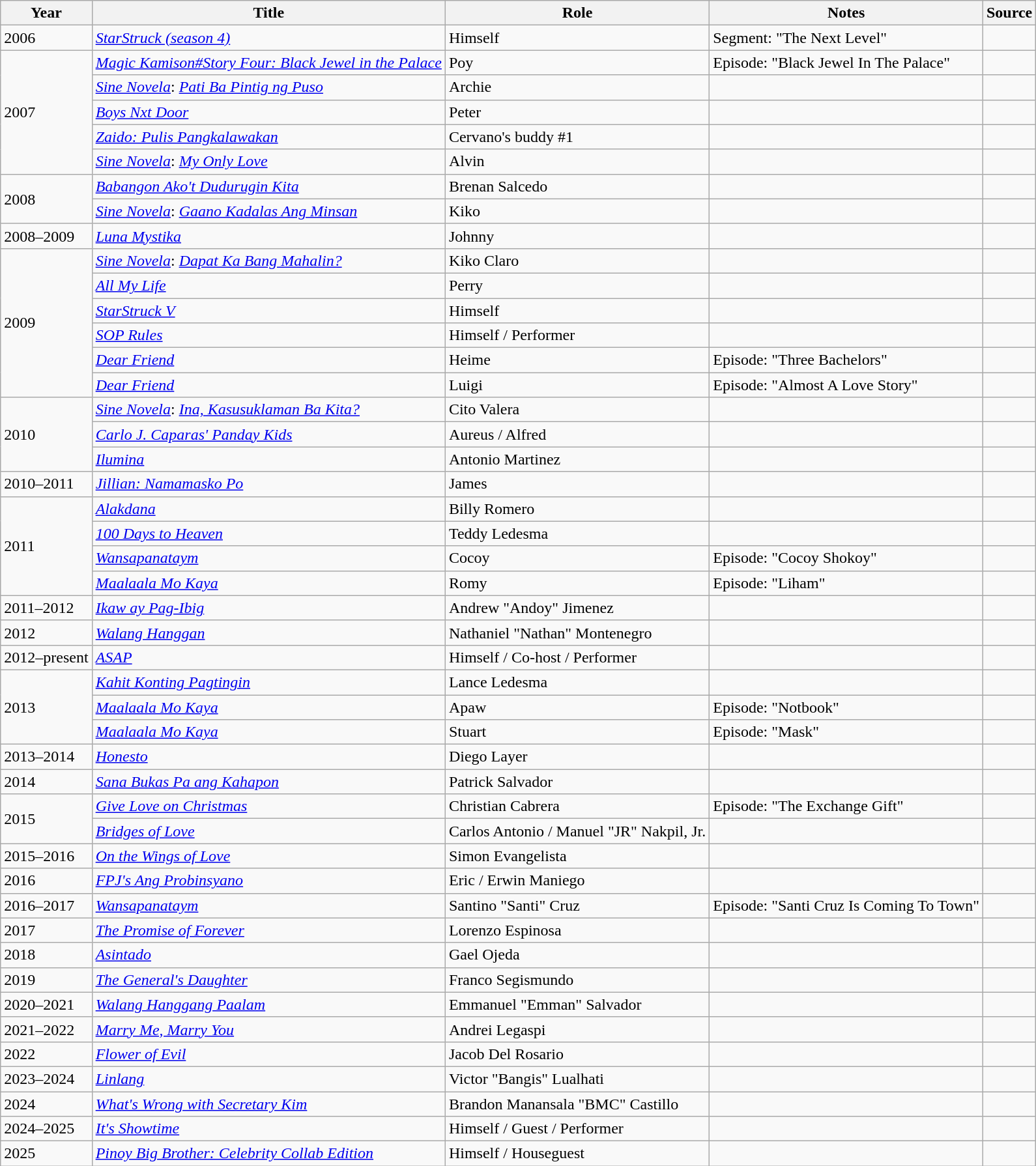<table class="wikitable sortable">
<tr>
<th>Year</th>
<th>Title</th>
<th>Role</th>
<th class="unsortable">Notes</th>
<th>Source</th>
</tr>
<tr>
<td>2006</td>
<td><em><a href='#'>StarStruck (season 4)</a></em></td>
<td>Himself</td>
<td>Segment: "The Next Level"</td>
<td></td>
</tr>
<tr>
<td rowspan="5">2007</td>
<td><em><a href='#'>Magic Kamison#Story Four: Black Jewel in the Palace</a></em></td>
<td>Poy</td>
<td>Episode: "Black Jewel In The Palace"</td>
<td></td>
</tr>
<tr>
<td><em><a href='#'>Sine Novela</a></em>: <em><a href='#'>Pati Ba Pintig ng Puso</a></em></td>
<td>Archie</td>
<td></td>
<td></td>
</tr>
<tr>
<td><em><a href='#'>Boys Nxt Door</a></em></td>
<td>Peter</td>
<td></td>
<td></td>
</tr>
<tr>
<td><em><a href='#'>Zaido: Pulis Pangkalawakan</a></em></td>
<td>Cervano's buddy #1</td>
<td></td>
<td></td>
</tr>
<tr>
<td><em><a href='#'>Sine Novela</a></em>: <em><a href='#'>My Only Love</a></em></td>
<td>Alvin</td>
<td></td>
<td></td>
</tr>
<tr>
<td rowspan="2">2008</td>
<td><em><a href='#'>Babangon Ako't Dudurugin Kita</a></em></td>
<td>Brenan Salcedo</td>
<td></td>
<td></td>
</tr>
<tr>
<td><em><a href='#'>Sine Novela</a></em>: <em><a href='#'>Gaano Kadalas Ang Minsan</a></em></td>
<td>Kiko</td>
<td></td>
<td></td>
</tr>
<tr>
<td>2008–2009</td>
<td><em><a href='#'>Luna Mystika</a></em></td>
<td>Johnny</td>
<td></td>
<td></td>
</tr>
<tr>
<td rowspan="6">2009</td>
<td><em><a href='#'>Sine Novela</a></em>: <em><a href='#'>Dapat Ka Bang Mahalin?</a></em></td>
<td>Kiko Claro</td>
<td></td>
<td></td>
</tr>
<tr>
<td><em><a href='#'>All My Life</a></em></td>
<td>Perry</td>
<td></td>
<td></td>
</tr>
<tr>
<td><em><a href='#'>StarStruck V</a></em></td>
<td>Himself</td>
<td></td>
<td></td>
</tr>
<tr>
<td><em><a href='#'>SOP Rules</a></em></td>
<td>Himself / Performer</td>
<td></td>
<td></td>
</tr>
<tr>
<td><em><a href='#'>Dear Friend</a></em></td>
<td>Heime</td>
<td>Episode: "Three Bachelors"</td>
<td></td>
</tr>
<tr>
<td><em><a href='#'>Dear Friend</a></em></td>
<td>Luigi</td>
<td>Episode: "Almost A Love Story"</td>
<td></td>
</tr>
<tr>
<td rowspan="3">2010</td>
<td><em><a href='#'>Sine Novela</a></em>: <em><a href='#'>Ina, Kasusuklaman Ba Kita?</a></em></td>
<td>Cito Valera</td>
<td></td>
<td></td>
</tr>
<tr>
<td><em><a href='#'>Carlo J. Caparas' Panday Kids</a></em></td>
<td>Aureus / Alfred</td>
<td></td>
<td></td>
</tr>
<tr>
<td><em><a href='#'>Ilumina</a></em></td>
<td>Antonio Martinez</td>
<td></td>
<td></td>
</tr>
<tr>
<td>2010–2011</td>
<td><em><a href='#'>Jillian: Namamasko Po</a></em></td>
<td>James</td>
<td></td>
<td></td>
</tr>
<tr>
<td rowspan="4">2011</td>
<td><em><a href='#'>Alakdana</a></em></td>
<td>Billy Romero</td>
<td></td>
<td></td>
</tr>
<tr>
<td><em><a href='#'>100 Days to Heaven</a></em></td>
<td>Teddy Ledesma</td>
<td></td>
<td></td>
</tr>
<tr>
<td><em><a href='#'>Wansapanataym</a></em></td>
<td>Cocoy</td>
<td>Episode: "Cocoy Shokoy"</td>
<td></td>
</tr>
<tr>
<td><em><a href='#'>Maalaala Mo Kaya</a></em></td>
<td>Romy</td>
<td>Episode: "Liham"</td>
<td></td>
</tr>
<tr>
<td>2011–2012</td>
<td><em><a href='#'>Ikaw ay Pag-Ibig</a></em></td>
<td>Andrew "Andoy" Jimenez</td>
<td></td>
<td></td>
</tr>
<tr>
<td>2012</td>
<td><em><a href='#'>Walang Hanggan</a></em></td>
<td>Nathaniel "Nathan" Montenegro</td>
<td></td>
<td></td>
</tr>
<tr>
<td>2012–present</td>
<td><em><a href='#'>ASAP</a></em></td>
<td>Himself / Co-host / Performer</td>
<td></td>
<td></td>
</tr>
<tr>
<td rowspan="3">2013</td>
<td><em><a href='#'>Kahit Konting Pagtingin</a></em></td>
<td>Lance Ledesma</td>
<td></td>
<td></td>
</tr>
<tr>
<td><em><a href='#'>Maalaala Mo Kaya</a></em></td>
<td>Apaw</td>
<td>Episode: "Notbook"</td>
<td></td>
</tr>
<tr>
<td><em><a href='#'>Maalaala Mo Kaya</a></em></td>
<td>Stuart</td>
<td>Episode: "Mask"</td>
<td></td>
</tr>
<tr>
<td>2013–2014</td>
<td><em><a href='#'>Honesto</a></em></td>
<td>Diego Layer</td>
<td></td>
<td></td>
</tr>
<tr>
<td>2014</td>
<td><em><a href='#'>Sana Bukas Pa ang Kahapon</a></em></td>
<td>Patrick Salvador</td>
<td></td>
<td></td>
</tr>
<tr>
<td rowspan="2">2015</td>
<td><em><a href='#'>Give Love on Christmas</a></em></td>
<td>Christian Cabrera</td>
<td>Episode: "The Exchange Gift"</td>
<td></td>
</tr>
<tr>
<td><em><a href='#'>Bridges of Love</a></em></td>
<td>Carlos Antonio / Manuel "JR" Nakpil, Jr.</td>
<td></td>
<td></td>
</tr>
<tr>
<td>2015–2016</td>
<td><em><a href='#'>On the Wings of Love</a></em></td>
<td>Simon Evangelista</td>
<td></td>
<td></td>
</tr>
<tr>
<td>2016</td>
<td><em><a href='#'>FPJ's Ang Probinsyano</a></em></td>
<td>Eric / Erwin Maniego</td>
<td></td>
<td></td>
</tr>
<tr>
<td>2016–2017</td>
<td><em><a href='#'>Wansapanataym</a></em></td>
<td>Santino "Santi" Cruz</td>
<td>Episode: "Santi Cruz Is Coming To Town"</td>
<td></td>
</tr>
<tr>
<td>2017</td>
<td><em><a href='#'>The Promise of Forever</a></em></td>
<td>Lorenzo Espinosa</td>
<td></td>
<td></td>
</tr>
<tr>
<td>2018</td>
<td><em><a href='#'>Asintado</a></em></td>
<td>Gael Ojeda</td>
<td></td>
<td></td>
</tr>
<tr>
<td>2019</td>
<td><em><a href='#'>The General's Daughter</a></em></td>
<td>Franco Segismundo</td>
<td></td>
<td></td>
</tr>
<tr>
<td>2020–2021</td>
<td><em><a href='#'>Walang Hanggang Paalam</a></em></td>
<td>Emmanuel "Emman" Salvador</td>
<td></td>
<td></td>
</tr>
<tr>
<td>2021–2022</td>
<td><em><a href='#'>Marry Me, Marry You</a></em></td>
<td>Andrei Legaspi</td>
<td></td>
<td></td>
</tr>
<tr>
<td>2022</td>
<td><em><a href='#'>Flower of Evil</a></em></td>
<td>Jacob Del Rosario</td>
<td></td>
<td></td>
</tr>
<tr>
<td>2023–2024</td>
<td><em><a href='#'>Linlang</a></em></td>
<td>Victor "Bangis" Lualhati</td>
<td></td>
<td></td>
</tr>
<tr>
<td>2024</td>
<td><em><a href='#'>What's Wrong with Secretary Kim</a></em></td>
<td>Brandon Manansala "BMC" Castillo</td>
<td></td>
<td></td>
</tr>
<tr>
<td>2024–2025</td>
<td><em><a href='#'>It's Showtime</a></em></td>
<td>Himself / Guest / Performer</td>
<td></td>
<td></td>
</tr>
<tr>
<td>2025</td>
<td><em><a href='#'>Pinoy Big Brother: Celebrity Collab Edition</a></em></td>
<td>Himself / Houseguest</td>
<td></td>
<td></td>
</tr>
</table>
